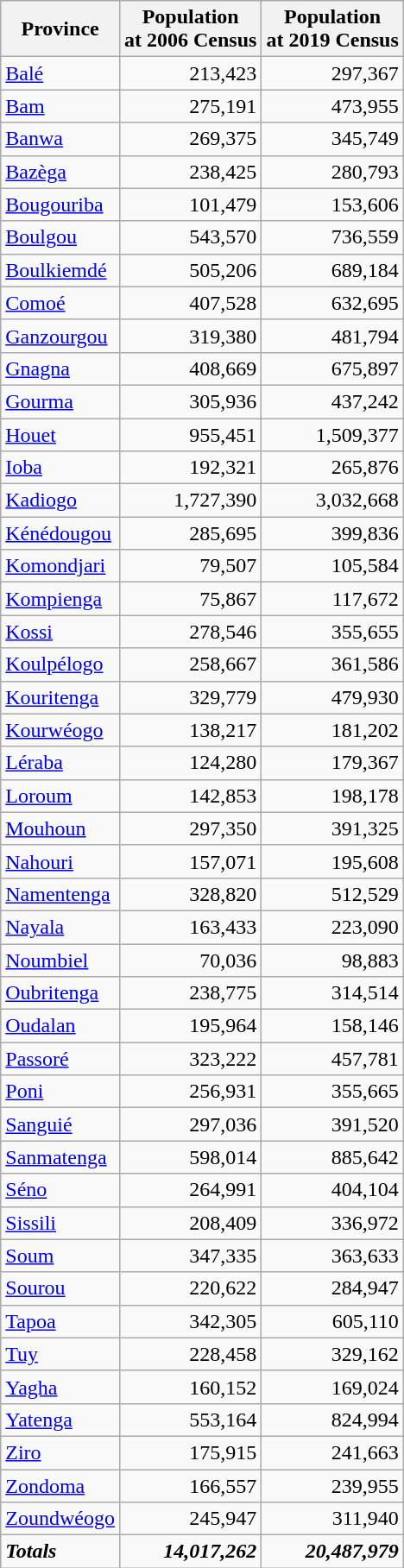<table class="wikitable sortable">
<tr>
<th>Province</th>
<th>Population <br> at 2006 Census </th>
<th>Population <br> at 2019 Census </th>
</tr>
<tr>
<td><a href='#'>Balé</a></td>
<td align="right">213,423</td>
<td align="right">297,367</td>
</tr>
<tr>
<td><a href='#'>Bam</a></td>
<td align="right">275,191</td>
<td align="right">473,955</td>
</tr>
<tr>
<td><a href='#'>Banwa</a></td>
<td align="right">269,375</td>
<td align="right">345,749</td>
</tr>
<tr>
<td><a href='#'>Bazèga</a></td>
<td align="right">238,425</td>
<td align="right">280,793</td>
</tr>
<tr>
<td><a href='#'>Bougouriba</a></td>
<td align="right">101,479</td>
<td align="right">153,606</td>
</tr>
<tr>
<td><a href='#'>Boulgou</a></td>
<td align="right">543,570</td>
<td align="right">736,559</td>
</tr>
<tr>
<td><a href='#'>Boulkiemdé</a></td>
<td align="right">505,206</td>
<td align="right">689,184</td>
</tr>
<tr>
<td><a href='#'>Comoé</a></td>
<td align="right">407,528</td>
<td align="right">632,695</td>
</tr>
<tr>
<td><a href='#'>Ganzourgou</a></td>
<td align="right">319,380</td>
<td align="right">481,794</td>
</tr>
<tr>
<td><a href='#'>Gnagna</a></td>
<td align="right">408,669</td>
<td align="right">675,897</td>
</tr>
<tr>
<td><a href='#'>Gourma</a></td>
<td align="right">305,936</td>
<td align="right">437,242</td>
</tr>
<tr>
<td><a href='#'>Houet</a></td>
<td align="right">955,451</td>
<td align="right">1,509,377</td>
</tr>
<tr>
<td><a href='#'>Ioba</a></td>
<td align="right">192,321</td>
<td align="right">265,876</td>
</tr>
<tr>
<td><a href='#'>Kadiogo</a></td>
<td align="right">1,727,390</td>
<td align="right">3,032,668</td>
</tr>
<tr>
<td><a href='#'>Kénédougou</a></td>
<td align="right">285,695</td>
<td align="right">399,836</td>
</tr>
<tr>
<td><a href='#'>Komondjari</a></td>
<td align="right">79,507</td>
<td align="right">105,584</td>
</tr>
<tr>
<td><a href='#'>Kompienga</a></td>
<td align="right">75,867</td>
<td align="right">117,672</td>
</tr>
<tr>
<td><a href='#'>Kossi</a></td>
<td align="right">278,546</td>
<td align="right">355,655</td>
</tr>
<tr>
<td><a href='#'>Koulpélogo</a></td>
<td align="right">258,667</td>
<td align="right">361,586</td>
</tr>
<tr>
<td><a href='#'>Kouritenga</a></td>
<td align="right">329,779</td>
<td align="right">479,930</td>
</tr>
<tr>
<td><a href='#'>Kourwéogo</a></td>
<td align="right">138,217</td>
<td align="right">181,202</td>
</tr>
<tr>
<td><a href='#'>Léraba</a></td>
<td align="right">124,280</td>
<td align="right">179,367</td>
</tr>
<tr>
<td><a href='#'>Loroum</a></td>
<td align="right">142,853</td>
<td align="right">198,178</td>
</tr>
<tr>
<td><a href='#'>Mouhoun</a></td>
<td align="right">297,350</td>
<td align="right">391,325</td>
</tr>
<tr>
<td><a href='#'>Nahouri</a></td>
<td align="right">157,071</td>
<td align="right">195,608</td>
</tr>
<tr>
<td><a href='#'>Namentenga</a></td>
<td align="right">328,820</td>
<td align="right">512,529</td>
</tr>
<tr>
<td><a href='#'>Nayala</a></td>
<td align="right">163,433</td>
<td align="right">223,090</td>
</tr>
<tr>
<td><a href='#'>Noumbiel</a></td>
<td align="right">70,036</td>
<td align="right">98,883</td>
</tr>
<tr>
<td><a href='#'>Oubritenga</a></td>
<td align="right">238,775</td>
<td align="right">314,514</td>
</tr>
<tr>
<td><a href='#'>Oudalan</a></td>
<td align="right">195,964</td>
<td align="right">158,146</td>
</tr>
<tr>
<td><a href='#'>Passoré</a></td>
<td align="right">323,222</td>
<td align="right">457,781</td>
</tr>
<tr>
<td><a href='#'>Poni</a></td>
<td align="right">256,931</td>
<td align="right">355,665</td>
</tr>
<tr>
<td><a href='#'>Sanguié</a></td>
<td align="right">297,036</td>
<td align="right">391,520</td>
</tr>
<tr>
<td><a href='#'>Sanmatenga</a></td>
<td align="right">598,014</td>
<td align="right">885,642</td>
</tr>
<tr>
<td><a href='#'>Séno</a></td>
<td align="right">264,991</td>
<td align="right">404,104</td>
</tr>
<tr>
<td><a href='#'>Sissili</a></td>
<td align="right">208,409</td>
<td align="right">336,972</td>
</tr>
<tr>
<td><a href='#'>Soum</a></td>
<td align="right">347,335</td>
<td align="right">363,633</td>
</tr>
<tr>
<td><a href='#'>Sourou</a></td>
<td align="right">220,622</td>
<td align="right">284,947</td>
</tr>
<tr>
<td><a href='#'>Tapoa</a></td>
<td align="right">342,305</td>
<td align="right">605,110</td>
</tr>
<tr>
<td><a href='#'>Tuy</a></td>
<td align="right">228,458</td>
<td align="right">329,162</td>
</tr>
<tr>
<td><a href='#'>Yagha</a></td>
<td align="right">160,152</td>
<td align="right">169,024</td>
</tr>
<tr>
<td><a href='#'>Yatenga</a></td>
<td align="right">553,164</td>
<td align="right">824,994</td>
</tr>
<tr>
<td><a href='#'>Ziro</a></td>
<td align="right">175,915</td>
<td align="right">241,663</td>
</tr>
<tr>
<td><a href='#'>Zondoma</a></td>
<td align="right">166,557</td>
<td align="right">239,955</td>
</tr>
<tr>
<td><a href='#'>Zoundwéogo</a></td>
<td align="right">245,947</td>
<td align="right">311,940</td>
</tr>
<tr>
<td><strong><em>Totals</em></strong></td>
<td align="right"><strong><em>14,017,262</em></strong></td>
<td align="right"><strong><em>20,487,979</em></strong></td>
</tr>
</table>
